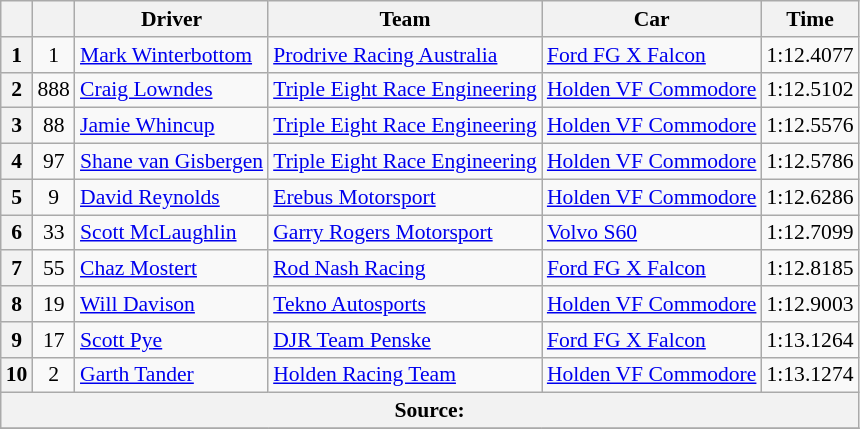<table class="wikitable" style="font-size: 90%">
<tr>
<th></th>
<th></th>
<th>Driver</th>
<th>Team</th>
<th>Car</th>
<th>Time</th>
</tr>
<tr>
<th>1</th>
<td align="center">1</td>
<td> <a href='#'>Mark Winterbottom</a></td>
<td><a href='#'>Prodrive Racing Australia</a></td>
<td><a href='#'>Ford FG X Falcon</a></td>
<td>1:12.4077</td>
</tr>
<tr>
<th>2</th>
<td align="center">888</td>
<td> <a href='#'>Craig Lowndes</a></td>
<td><a href='#'>Triple Eight Race Engineering</a></td>
<td><a href='#'>Holden VF Commodore</a></td>
<td>1:12.5102</td>
</tr>
<tr>
<th>3</th>
<td align="center">88</td>
<td> <a href='#'>Jamie Whincup</a></td>
<td><a href='#'>Triple Eight Race Engineering</a></td>
<td><a href='#'>Holden VF Commodore</a></td>
<td>1:12.5576</td>
</tr>
<tr>
<th>4</th>
<td align="center">97</td>
<td> <a href='#'>Shane van Gisbergen</a></td>
<td><a href='#'>Triple Eight Race Engineering</a></td>
<td><a href='#'>Holden VF Commodore</a></td>
<td>1:12.5786</td>
</tr>
<tr>
<th>5</th>
<td align="center">9</td>
<td> <a href='#'>David Reynolds</a></td>
<td><a href='#'>Erebus Motorsport</a></td>
<td><a href='#'>Holden VF Commodore</a></td>
<td>1:12.6286</td>
</tr>
<tr>
<th>6</th>
<td align="center">33</td>
<td> <a href='#'>Scott McLaughlin</a></td>
<td><a href='#'>Garry Rogers Motorsport</a></td>
<td><a href='#'>Volvo S60</a></td>
<td>1:12.7099</td>
</tr>
<tr>
<th>7</th>
<td align="center">55</td>
<td> <a href='#'>Chaz Mostert</a></td>
<td><a href='#'>Rod Nash Racing</a></td>
<td><a href='#'>Ford FG X Falcon</a></td>
<td>1:12.8185</td>
</tr>
<tr>
<th>8</th>
<td align="center">19</td>
<td> <a href='#'>Will Davison</a></td>
<td><a href='#'>Tekno Autosports</a></td>
<td><a href='#'>Holden VF Commodore</a></td>
<td>1:12.9003</td>
</tr>
<tr>
<th>9</th>
<td align="center">17</td>
<td> <a href='#'>Scott Pye</a></td>
<td><a href='#'>DJR Team Penske</a></td>
<td><a href='#'>Ford FG X Falcon</a></td>
<td>1:13.1264</td>
</tr>
<tr>
<th>10</th>
<td align="center">2</td>
<td> <a href='#'>Garth Tander</a></td>
<td><a href='#'>Holden Racing Team</a></td>
<td><a href='#'>Holden VF Commodore</a></td>
<td>1:13.1274</td>
</tr>
<tr>
<th colspan="6">Source:</th>
</tr>
<tr>
</tr>
</table>
